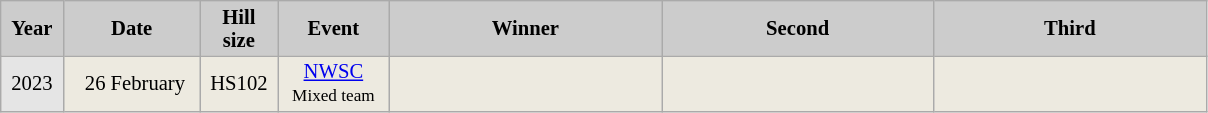<table class="wikitable plainrowheaders" style="background:#fff; font-size:86%; line-height:15px; border:grey solid 1px; border-collapse:collapse;">
<tr style="background:#ccc; text-align:center;">
<th style="background:#ccc;" width="35">Year</th>
<th style="background:#ccc;" width="85">Date</th>
<th style="background:#ccc;" width="45">Hill size</th>
<th style="background:#ccc;" width="68">Event</th>
<th style="background:#ccc;" width="175">Winner</th>
<th style="background:#ccc;" width="175">Second</th>
<th style="background:#ccc;" width="175">Third</th>
</tr>
<tr bgcolor=#EDEAE0>
<td align=center bgcolor=#E5E5E5>2023</td>
<td align=right>26 February  </td>
<td align=center>HS102</td>
<td align=center><a href='#'>NWSC</a><br><small>Mixed team</small></td>
<td></td>
<td></td>
<td></td>
</tr>
</table>
